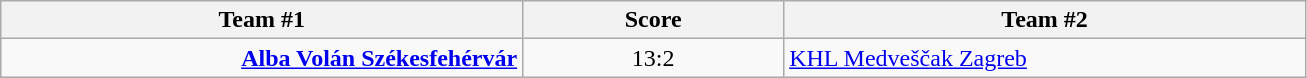<table class="wikitable" style="text-align: center;">
<tr>
<th width=22%>Team #1</th>
<th width=11%>Score</th>
<th width=22%>Team #2</th>
</tr>
<tr>
<td style="text-align: right;"><strong><a href='#'>Alba Volán Székesfehérvár</a></strong> </td>
<td>13:2</td>
<td style="text-align: left;"> <a href='#'>KHL Medveščak Zagreb</a></td>
</tr>
</table>
